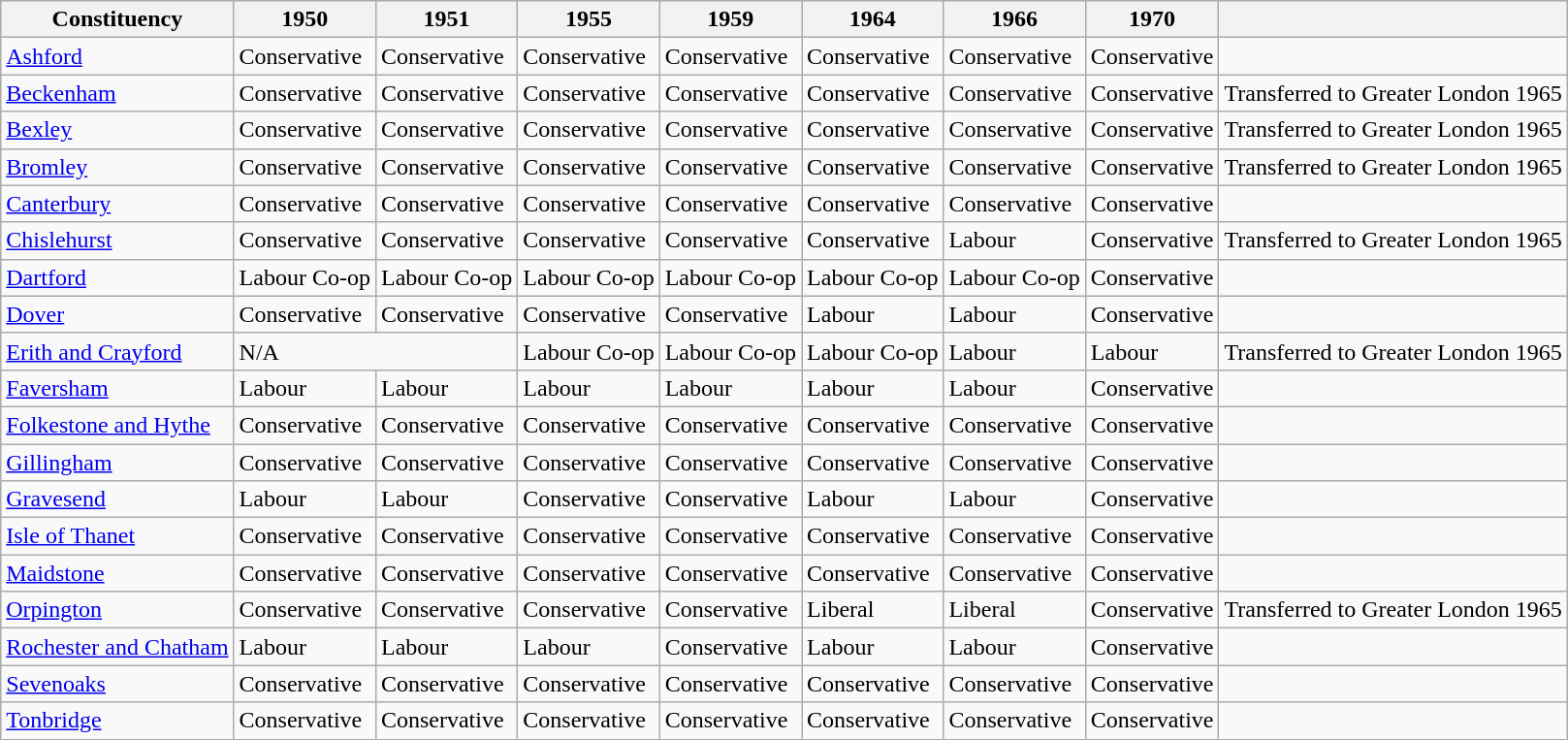<table class="wikitable sortable">
<tr>
<th>Constituency</th>
<th>1950</th>
<th>1951</th>
<th>1955</th>
<th>1959</th>
<th>1964</th>
<th>1966</th>
<th>1970</th>
<th></th>
</tr>
<tr>
<td><a href='#'>Ashford</a></td>
<td bgcolor=>Conservative</td>
<td bgcolor=>Conservative</td>
<td bgcolor=>Conservative</td>
<td bgcolor=>Conservative</td>
<td bgcolor=>Conservative</td>
<td bgcolor=>Conservative</td>
<td bgcolor=>Conservative</td>
<td></td>
</tr>
<tr>
<td><a href='#'>Beckenham</a></td>
<td bgcolor=>Conservative</td>
<td bgcolor=>Conservative</td>
<td bgcolor=>Conservative</td>
<td bgcolor=>Conservative</td>
<td bgcolor=>Conservative</td>
<td bgcolor=>Conservative</td>
<td bgcolor=>Conservative</td>
<td>Transferred to Greater London 1965</td>
</tr>
<tr>
<td><a href='#'>Bexley</a></td>
<td bgcolor=>Conservative</td>
<td bgcolor=>Conservative</td>
<td bgcolor=>Conservative</td>
<td bgcolor=>Conservative</td>
<td bgcolor=>Conservative</td>
<td bgcolor=>Conservative</td>
<td bgcolor=>Conservative</td>
<td>Transferred to Greater London 1965</td>
</tr>
<tr>
<td><a href='#'>Bromley</a></td>
<td bgcolor=>Conservative</td>
<td bgcolor=>Conservative</td>
<td bgcolor=>Conservative</td>
<td bgcolor=>Conservative</td>
<td bgcolor=>Conservative</td>
<td bgcolor=>Conservative</td>
<td bgcolor=>Conservative</td>
<td>Transferred to Greater London 1965</td>
</tr>
<tr>
<td><a href='#'>Canterbury</a></td>
<td bgcolor=>Conservative</td>
<td bgcolor=>Conservative</td>
<td bgcolor=>Conservative</td>
<td bgcolor=>Conservative</td>
<td bgcolor=>Conservative</td>
<td bgcolor=>Conservative</td>
<td bgcolor=>Conservative</td>
<td></td>
</tr>
<tr>
<td><a href='#'>Chislehurst</a></td>
<td bgcolor=>Conservative</td>
<td bgcolor=>Conservative</td>
<td bgcolor=>Conservative</td>
<td bgcolor=>Conservative</td>
<td bgcolor=>Conservative</td>
<td bgcolor=>Labour</td>
<td bgcolor=>Conservative</td>
<td>Transferred to Greater London 1965</td>
</tr>
<tr>
<td><a href='#'>Dartford</a></td>
<td bgcolor=>Labour Co-op</td>
<td bgcolor=>Labour Co-op</td>
<td bgcolor=>Labour Co-op</td>
<td bgcolor=>Labour Co-op</td>
<td bgcolor=>Labour Co-op</td>
<td bgcolor=>Labour Co-op</td>
<td bgcolor=>Conservative</td>
<td></td>
</tr>
<tr>
<td><a href='#'>Dover</a></td>
<td bgcolor=>Conservative</td>
<td bgcolor=>Conservative</td>
<td bgcolor=>Conservative</td>
<td bgcolor=>Conservative</td>
<td bgcolor=>Labour</td>
<td bgcolor=>Labour</td>
<td bgcolor=>Conservative</td>
<td></td>
</tr>
<tr>
<td><a href='#'>Erith and Crayford</a></td>
<td colspan="2">N/A</td>
<td bgcolor=>Labour Co-op</td>
<td bgcolor=>Labour Co-op</td>
<td bgcolor=>Labour Co-op</td>
<td bgcolor=>Labour</td>
<td bgcolor=>Labour</td>
<td>Transferred to Greater London 1965</td>
</tr>
<tr>
<td><a href='#'>Faversham</a></td>
<td bgcolor=>Labour</td>
<td bgcolor=>Labour</td>
<td bgcolor=>Labour</td>
<td bgcolor=>Labour</td>
<td bgcolor=>Labour</td>
<td bgcolor=>Labour</td>
<td bgcolor=>Conservative</td>
<td></td>
</tr>
<tr>
<td><a href='#'>Folkestone and Hythe</a></td>
<td bgcolor=>Conservative</td>
<td bgcolor=>Conservative</td>
<td bgcolor=>Conservative</td>
<td bgcolor=>Conservative</td>
<td bgcolor=>Conservative</td>
<td bgcolor=>Conservative</td>
<td bgcolor=>Conservative</td>
<td></td>
</tr>
<tr>
<td><a href='#'>Gillingham</a></td>
<td bgcolor=>Conservative</td>
<td bgcolor=>Conservative</td>
<td bgcolor=>Conservative</td>
<td bgcolor=>Conservative</td>
<td bgcolor=>Conservative</td>
<td bgcolor=>Conservative</td>
<td bgcolor=>Conservative</td>
<td></td>
</tr>
<tr>
<td><a href='#'>Gravesend</a></td>
<td bgcolor=>Labour</td>
<td bgcolor=>Labour</td>
<td bgcolor=>Conservative</td>
<td bgcolor=>Conservative</td>
<td bgcolor=>Labour</td>
<td bgcolor=>Labour</td>
<td bgcolor=>Conservative</td>
<td></td>
</tr>
<tr>
<td><a href='#'>Isle of Thanet</a></td>
<td bgcolor=>Conservative</td>
<td bgcolor=>Conservative</td>
<td bgcolor=>Conservative</td>
<td bgcolor=>Conservative</td>
<td bgcolor=>Conservative</td>
<td bgcolor=>Conservative</td>
<td bgcolor=>Conservative</td>
<td></td>
</tr>
<tr>
<td><a href='#'>Maidstone</a></td>
<td bgcolor=>Conservative</td>
<td bgcolor=>Conservative</td>
<td bgcolor=>Conservative</td>
<td bgcolor=>Conservative</td>
<td bgcolor=>Conservative</td>
<td bgcolor=>Conservative</td>
<td bgcolor=>Conservative</td>
<td></td>
</tr>
<tr>
<td><a href='#'>Orpington</a></td>
<td bgcolor=>Conservative</td>
<td bgcolor=>Conservative</td>
<td bgcolor=>Conservative</td>
<td bgcolor=>Conservative</td>
<td bgcolor=>Liberal</td>
<td bgcolor=>Liberal</td>
<td bgcolor=>Conservative</td>
<td>Transferred to Greater London 1965</td>
</tr>
<tr>
<td><a href='#'>Rochester and Chatham</a></td>
<td bgcolor=>Labour</td>
<td bgcolor=>Labour</td>
<td bgcolor=>Labour</td>
<td bgcolor=>Conservative</td>
<td bgcolor=>Labour</td>
<td bgcolor=>Labour</td>
<td bgcolor=>Conservative</td>
<td></td>
</tr>
<tr>
<td><a href='#'>Sevenoaks</a></td>
<td bgcolor=>Conservative</td>
<td bgcolor=>Conservative</td>
<td bgcolor=>Conservative</td>
<td bgcolor=>Conservative</td>
<td bgcolor=>Conservative</td>
<td bgcolor=>Conservative</td>
<td bgcolor=>Conservative</td>
<td></td>
</tr>
<tr>
<td><a href='#'>Tonbridge</a></td>
<td bgcolor=>Conservative</td>
<td bgcolor=>Conservative</td>
<td bgcolor=>Conservative</td>
<td bgcolor=>Conservative</td>
<td bgcolor=>Conservative</td>
<td bgcolor=>Conservative</td>
<td bgcolor=>Conservative</td>
<td></td>
</tr>
</table>
